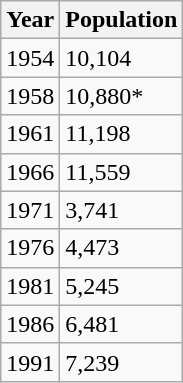<table class="wikitable">
<tr>
<th>Year</th>
<th>Population</th>
</tr>
<tr>
<td>1954</td>
<td>10,104</td>
</tr>
<tr>
<td>1958</td>
<td>10,880*</td>
</tr>
<tr>
<td>1961</td>
<td>11,198</td>
</tr>
<tr>
<td>1966</td>
<td>11,559</td>
</tr>
<tr>
<td>1971</td>
<td>3,741</td>
</tr>
<tr>
<td>1976</td>
<td>4,473</td>
</tr>
<tr>
<td>1981</td>
<td>5,245</td>
</tr>
<tr>
<td>1986</td>
<td>6,481</td>
</tr>
<tr>
<td>1991</td>
<td>7,239</td>
</tr>
</table>
